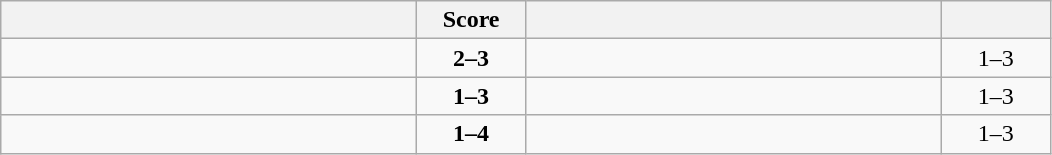<table class="wikitable" style="text-align: center; ">
<tr>
<th align="right" width="270"></th>
<th width="65">Score</th>
<th align="left" width="270"></th>
<th width="65"></th>
</tr>
<tr>
<td align="left"></td>
<td><strong>2–3</strong></td>
<td align="left"><strong></strong></td>
<td>1–3 <strong></strong></td>
</tr>
<tr>
<td align="left"></td>
<td><strong>1–3</strong></td>
<td align="left"><strong></strong></td>
<td>1–3 <strong></strong></td>
</tr>
<tr>
<td align="left"></td>
<td><strong>1–4</strong></td>
<td align="left"><strong></strong></td>
<td>1–3 <strong></strong></td>
</tr>
</table>
